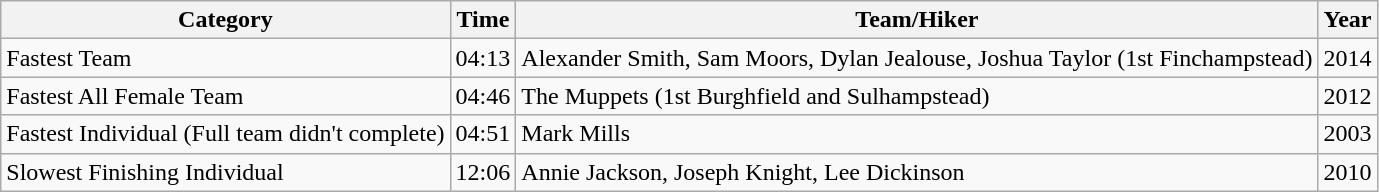<table class="wikitable">
<tr>
<th>Category</th>
<th>Time</th>
<th>Team/Hiker</th>
<th>Year</th>
</tr>
<tr>
<td>Fastest Team</td>
<td>04:13</td>
<td>Alexander Smith, Sam Moors, Dylan Jealouse, Joshua Taylor (1st Finchampstead)</td>
<td>2014</td>
</tr>
<tr>
<td>Fastest All Female Team</td>
<td>04:46</td>
<td>The Muppets (1st Burghfield and Sulhampstead)</td>
<td>2012</td>
</tr>
<tr>
<td>Fastest Individual (Full team didn't complete)</td>
<td>04:51</td>
<td>Mark Mills</td>
<td>2003</td>
</tr>
<tr>
<td>Slowest Finishing Individual</td>
<td>12:06</td>
<td>Annie Jackson, Joseph Knight, Lee Dickinson</td>
<td>2010</td>
</tr>
</table>
